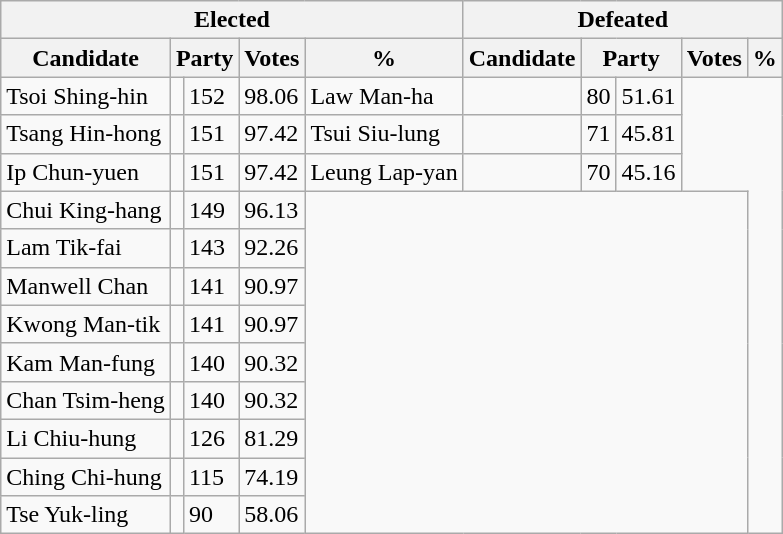<table class="wikitable">
<tr>
<th colspan="5">Elected</th>
<th colspan="5">Defeated</th>
</tr>
<tr>
<th>Candidate</th>
<th colspan="2">Party</th>
<th>Votes</th>
<th>%</th>
<th>Candidate</th>
<th colspan="2">Party</th>
<th>Votes</th>
<th>%</th>
</tr>
<tr>
<td>Tsoi Shing-hin</td>
<td></td>
<td>152</td>
<td>98.06</td>
<td>Law Man-ha</td>
<td></td>
<td>80</td>
<td>51.61</td>
</tr>
<tr>
<td>Tsang Hin-hong</td>
<td></td>
<td>151</td>
<td>97.42</td>
<td>Tsui Siu-lung</td>
<td></td>
<td>71</td>
<td>45.81</td>
</tr>
<tr>
<td>Ip Chun-yuen</td>
<td></td>
<td>151</td>
<td>97.42</td>
<td>Leung Lap-yan</td>
<td></td>
<td>70</td>
<td>45.16</td>
</tr>
<tr>
<td>Chui King-hang</td>
<td></td>
<td>149</td>
<td>96.13</td>
<td colspan="5" rowspan="9"></td>
</tr>
<tr>
<td>Lam Tik-fai</td>
<td></td>
<td>143</td>
<td>92.26</td>
</tr>
<tr>
<td>Manwell Chan</td>
<td></td>
<td>141</td>
<td>90.97</td>
</tr>
<tr>
<td>Kwong Man-tik</td>
<td></td>
<td>141</td>
<td>90.97</td>
</tr>
<tr>
<td>Kam Man-fung</td>
<td></td>
<td>140</td>
<td>90.32</td>
</tr>
<tr>
<td>Chan Tsim-heng</td>
<td></td>
<td>140</td>
<td>90.32</td>
</tr>
<tr>
<td>Li Chiu-hung</td>
<td></td>
<td>126</td>
<td>81.29</td>
</tr>
<tr>
<td>Ching Chi-hung</td>
<td></td>
<td>115</td>
<td>74.19</td>
</tr>
<tr>
<td>Tse Yuk-ling</td>
<td></td>
<td>90</td>
<td>58.06</td>
</tr>
</table>
